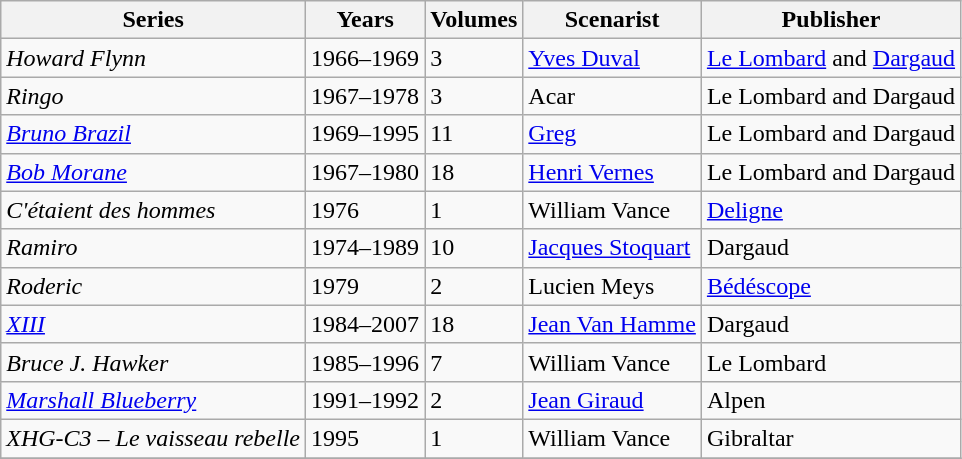<table class="wikitable" id="noveltable" border="1">
<tr>
<th>Series</th>
<th>Years</th>
<th>Volumes</th>
<th>Scenarist</th>
<th>Publisher</th>
</tr>
<tr align="left">
<td><em>Howard Flynn</em></td>
<td>1966–1969</td>
<td>3</td>
<td><a href='#'>Yves Duval</a></td>
<td><a href='#'>Le Lombard</a> and <a href='#'>Dargaud</a></td>
</tr>
<tr>
<td><em>Ringo</em></td>
<td>1967–1978</td>
<td>3</td>
<td>Acar</td>
<td>Le Lombard and Dargaud</td>
</tr>
<tr>
<td><em><a href='#'>Bruno Brazil</a></em></td>
<td>1969–1995</td>
<td>11</td>
<td><a href='#'>Greg</a></td>
<td>Le Lombard and Dargaud</td>
</tr>
<tr>
<td><em><a href='#'>Bob Morane</a></em></td>
<td>1967–1980</td>
<td>18</td>
<td><a href='#'>Henri Vernes</a></td>
<td>Le Lombard and Dargaud</td>
</tr>
<tr>
<td><em>C'étaient des hommes</em></td>
<td>1976</td>
<td>1</td>
<td>William Vance</td>
<td><a href='#'>Deligne</a></td>
</tr>
<tr>
<td><em>Ramiro</em></td>
<td>1974–1989</td>
<td>10</td>
<td><a href='#'>Jacques Stoquart</a></td>
<td>Dargaud</td>
</tr>
<tr>
<td><em>Roderic</em></td>
<td>1979</td>
<td>2</td>
<td>Lucien Meys</td>
<td><a href='#'>Bédéscope</a></td>
</tr>
<tr>
<td><em><a href='#'>XIII</a></em></td>
<td>1984–2007</td>
<td>18</td>
<td><a href='#'>Jean Van Hamme</a></td>
<td>Dargaud</td>
</tr>
<tr>
<td><em>Bruce J. Hawker</em></td>
<td>1985–1996</td>
<td>7</td>
<td>William Vance</td>
<td>Le Lombard</td>
</tr>
<tr>
<td><em><a href='#'>Marshall Blueberry</a></em></td>
<td>1991–1992</td>
<td>2</td>
<td><a href='#'>Jean Giraud</a></td>
<td>Alpen</td>
</tr>
<tr>
<td><em>XHG-C3 – Le vaisseau rebelle</em></td>
<td>1995</td>
<td>1</td>
<td>William Vance</td>
<td>Gibraltar</td>
</tr>
<tr>
</tr>
</table>
